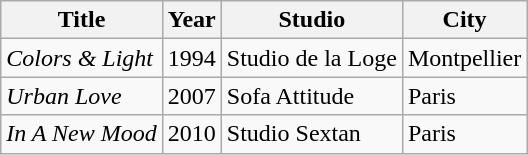<table class="wikitable">
<tr>
<th>Title</th>
<th>Year</th>
<th>Studio</th>
<th>City</th>
</tr>
<tr>
<td><em>Colors & Light</em></td>
<td>1994</td>
<td>Studio de la Loge</td>
<td>Montpellier</td>
</tr>
<tr>
<td><em>Urban Love</em></td>
<td>2007</td>
<td>Sofa Attitude</td>
<td>Paris</td>
</tr>
<tr>
<td><em>In A New Mood</em></td>
<td>2010</td>
<td>Studio Sextan</td>
<td>Paris</td>
</tr>
</table>
